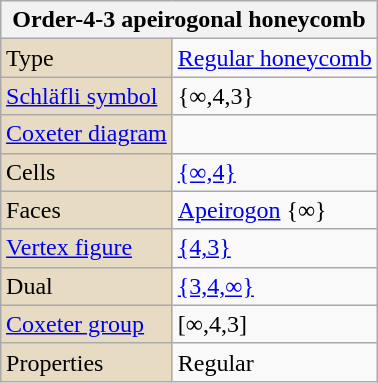<table class="wikitable" align="right" style="margin-left:10px">
<tr>
<th bgcolor=#e7dcc3 colspan=2>Order-4-3 apeirogonal honeycomb</th>
</tr>
<tr>
<td bgcolor=#e7dcc3>Type</td>
<td><a href='#'>Regular honeycomb</a></td>
</tr>
<tr>
<td bgcolor=#e7dcc3><a href='#'>Schläfli symbol</a></td>
<td>{∞,4,3}</td>
</tr>
<tr>
<td bgcolor=#e7dcc3><a href='#'>Coxeter diagram</a></td>
<td></td>
</tr>
<tr>
<td bgcolor=#e7dcc3>Cells</td>
<td><a href='#'>{∞,4}</a> </td>
</tr>
<tr>
<td bgcolor=#e7dcc3>Faces</td>
<td><a href='#'>Apeirogon</a> {∞}</td>
</tr>
<tr>
<td bgcolor=#e7dcc3><a href='#'>Vertex figure</a></td>
<td><a href='#'>{4,3}</a></td>
</tr>
<tr>
<td bgcolor=#e7dcc3>Dual</td>
<td><a href='#'>{3,4,∞}</a></td>
</tr>
<tr>
<td bgcolor=#e7dcc3><a href='#'>Coxeter group</a></td>
<td>[∞,4,3]</td>
</tr>
<tr>
<td bgcolor=#e7dcc3>Properties</td>
<td>Regular</td>
</tr>
</table>
